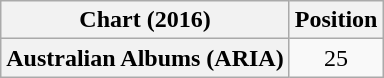<table class="wikitable plainrowheaders" style="text-align:center">
<tr>
<th scope="col">Chart (2016)</th>
<th scope="col">Position</th>
</tr>
<tr>
<th scope="row">Australian Albums (ARIA)</th>
<td>25</td>
</tr>
</table>
